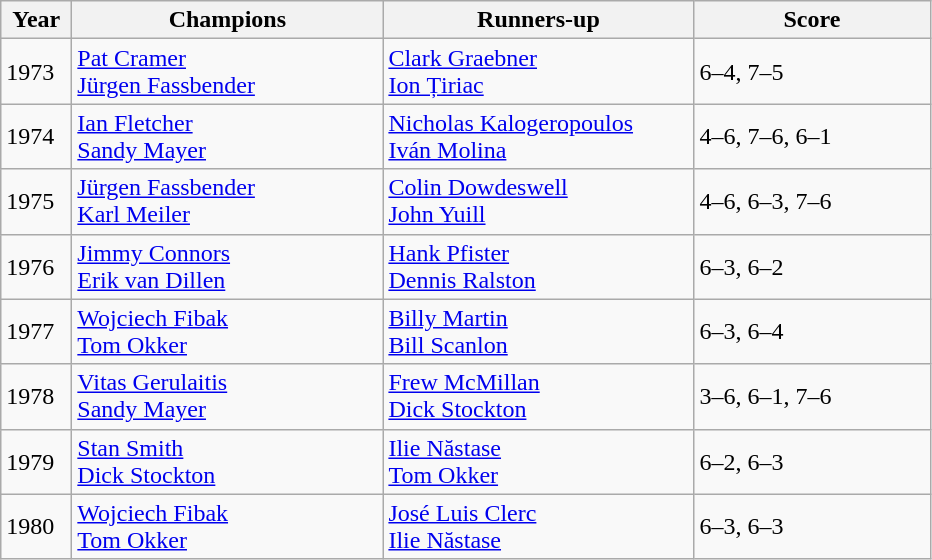<table class="wikitable">
<tr>
<th style="width:40px">Year</th>
<th style="width:200px">Champions</th>
<th style="width:200px">Runners-up</th>
<th style="width:150px" class="unsortable">Score</th>
</tr>
<tr>
<td>1973</td>
<td> <a href='#'>Pat Cramer</a><br> <a href='#'>Jürgen Fassbender</a></td>
<td> <a href='#'>Clark Graebner</a><br> <a href='#'>Ion Țiriac</a></td>
<td>6–4, 7–5</td>
</tr>
<tr>
<td>1974</td>
<td> <a href='#'>Ian Fletcher</a><br> <a href='#'>Sandy Mayer</a></td>
<td> <a href='#'>Nicholas Kalogeropoulos</a><br> <a href='#'>Iván Molina</a></td>
<td>4–6, 7–6, 6–1</td>
</tr>
<tr>
<td>1975</td>
<td> <a href='#'>Jürgen Fassbender</a><br> <a href='#'>Karl Meiler</a></td>
<td> <a href='#'>Colin Dowdeswell</a><br> <a href='#'>John Yuill</a></td>
<td>4–6, 6–3, 7–6</td>
</tr>
<tr>
<td>1976</td>
<td> <a href='#'>Jimmy Connors</a><br> <a href='#'>Erik van Dillen</a></td>
<td> <a href='#'>Hank Pfister</a><br> <a href='#'>Dennis Ralston</a></td>
<td>6–3, 6–2</td>
</tr>
<tr>
<td>1977</td>
<td> <a href='#'>Wojciech Fibak</a><br> <a href='#'>Tom Okker</a></td>
<td> <a href='#'>Billy Martin</a><br> <a href='#'>Bill Scanlon</a></td>
<td>6–3, 6–4</td>
</tr>
<tr>
<td>1978</td>
<td> <a href='#'>Vitas Gerulaitis</a><br> <a href='#'>Sandy Mayer</a></td>
<td> <a href='#'>Frew McMillan</a><br> <a href='#'>Dick Stockton</a></td>
<td>3–6, 6–1, 7–6</td>
</tr>
<tr>
<td>1979</td>
<td> <a href='#'>Stan Smith</a><br> <a href='#'>Dick Stockton</a></td>
<td> <a href='#'>Ilie Năstase</a><br> <a href='#'>Tom Okker</a></td>
<td>6–2, 6–3</td>
</tr>
<tr>
<td>1980</td>
<td> <a href='#'>Wojciech Fibak</a><br> <a href='#'>Tom Okker</a></td>
<td> <a href='#'>José Luis Clerc</a><br> <a href='#'>Ilie Năstase</a></td>
<td>6–3, 6–3</td>
</tr>
</table>
